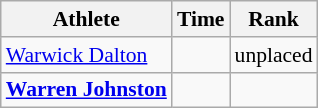<table class="wikitable" style="font-size:90%;">
<tr>
<th>Athlete</th>
<th>Time</th>
<th>Rank</th>
</tr>
<tr align=center>
<td align=left><a href='#'>Warwick Dalton</a></td>
<td></td>
<td>unplaced</td>
</tr>
<tr align=center>
<td align=left><strong><a href='#'>Warren Johnston</a></strong></td>
<td></td>
<td></td>
</tr>
</table>
